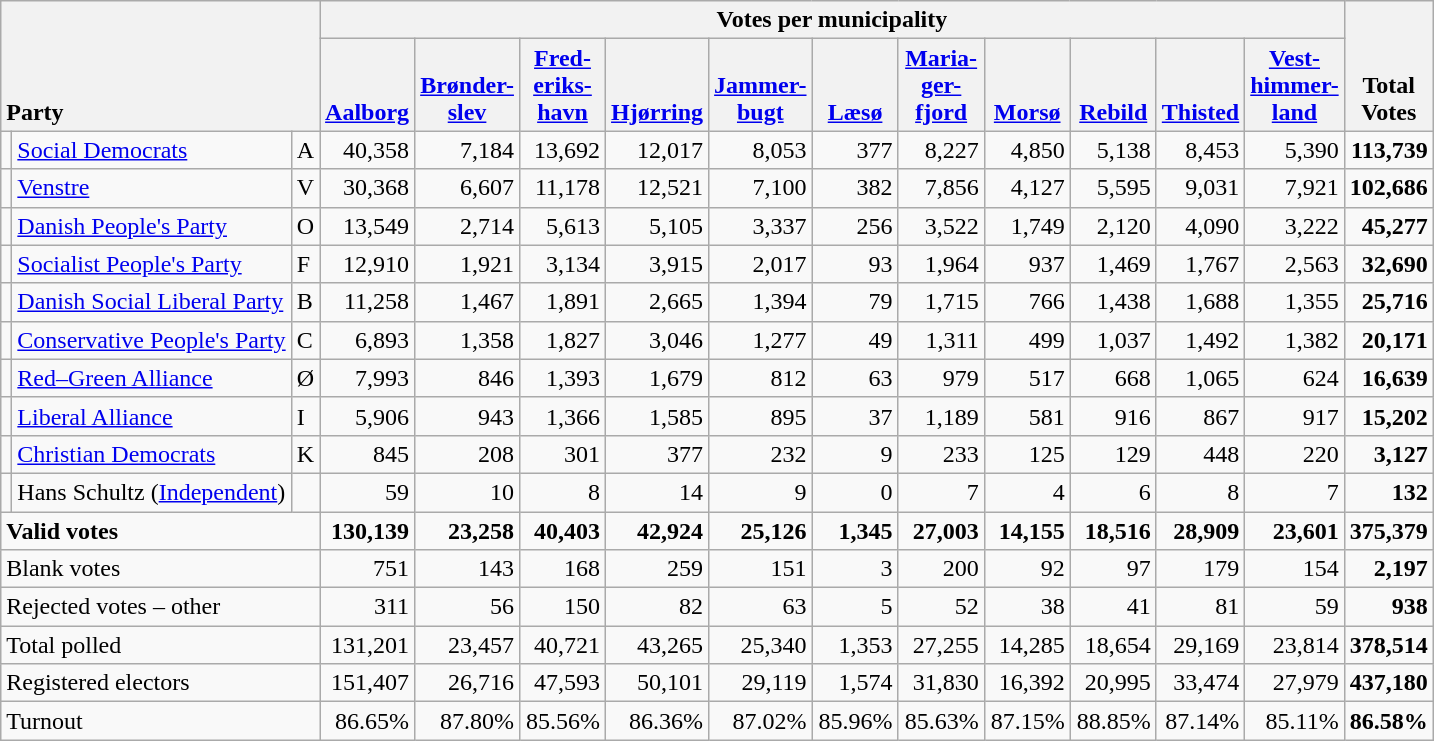<table class="wikitable" border="1" style="text-align:right;">
<tr>
<th style="text-align:left;" valign=bottom rowspan=2 colspan=3>Party</th>
<th colspan=11>Votes per municipality</th>
<th align=center valign=bottom rowspan=2 width="50">Total Votes</th>
</tr>
<tr>
<th align=center valign=bottom width="50"><a href='#'>Aalborg</a></th>
<th align=center valign=bottom width="50"><a href='#'>Brønder- slev</a></th>
<th align=center valign=bottom width="50"><a href='#'>Fred- eriks- havn</a></th>
<th align=center valign=bottom width="50"><a href='#'>Hjørring</a></th>
<th align=center valign=bottom width="50"><a href='#'>Jammer- bugt</a></th>
<th align=center valign=bottom width="50"><a href='#'>Læsø</a></th>
<th align=center valign=bottom width="50"><a href='#'>Maria- ger- fjord</a></th>
<th align=center valign=bottom width="50"><a href='#'>Morsø</a></th>
<th align=center valign=bottom width="50"><a href='#'>Rebild</a></th>
<th align=center valign=bottom width="50"><a href='#'>Thisted</a></th>
<th align=center valign=bottom width="50"><a href='#'>Vest- himmer- land</a></th>
</tr>
<tr>
<td></td>
<td align=left><a href='#'>Social Democrats</a></td>
<td align=left>A</td>
<td>40,358</td>
<td>7,184</td>
<td>13,692</td>
<td>12,017</td>
<td>8,053</td>
<td>377</td>
<td>8,227</td>
<td>4,850</td>
<td>5,138</td>
<td>8,453</td>
<td>5,390</td>
<td><strong>113,739</strong></td>
</tr>
<tr>
<td></td>
<td align=left><a href='#'>Venstre</a></td>
<td align=left>V</td>
<td>30,368</td>
<td>6,607</td>
<td>11,178</td>
<td>12,521</td>
<td>7,100</td>
<td>382</td>
<td>7,856</td>
<td>4,127</td>
<td>5,595</td>
<td>9,031</td>
<td>7,921</td>
<td><strong>102,686</strong></td>
</tr>
<tr>
<td></td>
<td align=left><a href='#'>Danish People's Party</a></td>
<td align=left>O</td>
<td>13,549</td>
<td>2,714</td>
<td>5,613</td>
<td>5,105</td>
<td>3,337</td>
<td>256</td>
<td>3,522</td>
<td>1,749</td>
<td>2,120</td>
<td>4,090</td>
<td>3,222</td>
<td><strong>45,277</strong></td>
</tr>
<tr>
<td></td>
<td align=left><a href='#'>Socialist People's Party</a></td>
<td align=left>F</td>
<td>12,910</td>
<td>1,921</td>
<td>3,134</td>
<td>3,915</td>
<td>2,017</td>
<td>93</td>
<td>1,964</td>
<td>937</td>
<td>1,469</td>
<td>1,767</td>
<td>2,563</td>
<td><strong>32,690</strong></td>
</tr>
<tr>
<td></td>
<td align=left><a href='#'>Danish Social Liberal Party</a></td>
<td align=left>B</td>
<td>11,258</td>
<td>1,467</td>
<td>1,891</td>
<td>2,665</td>
<td>1,394</td>
<td>79</td>
<td>1,715</td>
<td>766</td>
<td>1,438</td>
<td>1,688</td>
<td>1,355</td>
<td><strong>25,716</strong></td>
</tr>
<tr>
<td></td>
<td align=left style="white-space: nowrap;"><a href='#'>Conservative People's Party</a></td>
<td align=left>C</td>
<td>6,893</td>
<td>1,358</td>
<td>1,827</td>
<td>3,046</td>
<td>1,277</td>
<td>49</td>
<td>1,311</td>
<td>499</td>
<td>1,037</td>
<td>1,492</td>
<td>1,382</td>
<td><strong>20,171</strong></td>
</tr>
<tr>
<td></td>
<td align=left><a href='#'>Red–Green Alliance</a></td>
<td align=left>Ø</td>
<td>7,993</td>
<td>846</td>
<td>1,393</td>
<td>1,679</td>
<td>812</td>
<td>63</td>
<td>979</td>
<td>517</td>
<td>668</td>
<td>1,065</td>
<td>624</td>
<td><strong>16,639</strong></td>
</tr>
<tr>
<td></td>
<td align=left><a href='#'>Liberal Alliance</a></td>
<td align=left>I</td>
<td>5,906</td>
<td>943</td>
<td>1,366</td>
<td>1,585</td>
<td>895</td>
<td>37</td>
<td>1,189</td>
<td>581</td>
<td>916</td>
<td>867</td>
<td>917</td>
<td><strong>15,202</strong></td>
</tr>
<tr>
<td></td>
<td align=left><a href='#'>Christian Democrats</a></td>
<td align=left>K</td>
<td>845</td>
<td>208</td>
<td>301</td>
<td>377</td>
<td>232</td>
<td>9</td>
<td>233</td>
<td>125</td>
<td>129</td>
<td>448</td>
<td>220</td>
<td><strong>3,127</strong></td>
</tr>
<tr>
<td></td>
<td align=left>Hans Schultz (<a href='#'>Independent</a>)</td>
<td></td>
<td>59</td>
<td>10</td>
<td>8</td>
<td>14</td>
<td>9</td>
<td>0</td>
<td>7</td>
<td>4</td>
<td>6</td>
<td>8</td>
<td>7</td>
<td><strong>132</strong></td>
</tr>
<tr style="font-weight:bold">
<td align=left colspan=3>Valid votes</td>
<td>130,139</td>
<td>23,258</td>
<td>40,403</td>
<td>42,924</td>
<td>25,126</td>
<td>1,345</td>
<td>27,003</td>
<td>14,155</td>
<td>18,516</td>
<td>28,909</td>
<td>23,601</td>
<td>375,379</td>
</tr>
<tr>
<td align=left colspan=3>Blank votes</td>
<td>751</td>
<td>143</td>
<td>168</td>
<td>259</td>
<td>151</td>
<td>3</td>
<td>200</td>
<td>92</td>
<td>97</td>
<td>179</td>
<td>154</td>
<td><strong>2,197</strong></td>
</tr>
<tr>
<td align=left colspan=3>Rejected votes – other</td>
<td>311</td>
<td>56</td>
<td>150</td>
<td>82</td>
<td>63</td>
<td>5</td>
<td>52</td>
<td>38</td>
<td>41</td>
<td>81</td>
<td>59</td>
<td><strong>938</strong></td>
</tr>
<tr>
<td align=left colspan=3>Total polled</td>
<td>131,201</td>
<td>23,457</td>
<td>40,721</td>
<td>43,265</td>
<td>25,340</td>
<td>1,353</td>
<td>27,255</td>
<td>14,285</td>
<td>18,654</td>
<td>29,169</td>
<td>23,814</td>
<td><strong>378,514</strong></td>
</tr>
<tr>
<td align=left colspan=3>Registered electors</td>
<td>151,407</td>
<td>26,716</td>
<td>47,593</td>
<td>50,101</td>
<td>29,119</td>
<td>1,574</td>
<td>31,830</td>
<td>16,392</td>
<td>20,995</td>
<td>33,474</td>
<td>27,979</td>
<td><strong>437,180</strong></td>
</tr>
<tr>
<td align=left colspan=3>Turnout</td>
<td>86.65%</td>
<td>87.80%</td>
<td>85.56%</td>
<td>86.36%</td>
<td>87.02%</td>
<td>85.96%</td>
<td>85.63%</td>
<td>87.15%</td>
<td>88.85%</td>
<td>87.14%</td>
<td>85.11%</td>
<td><strong>86.58%</strong></td>
</tr>
</table>
